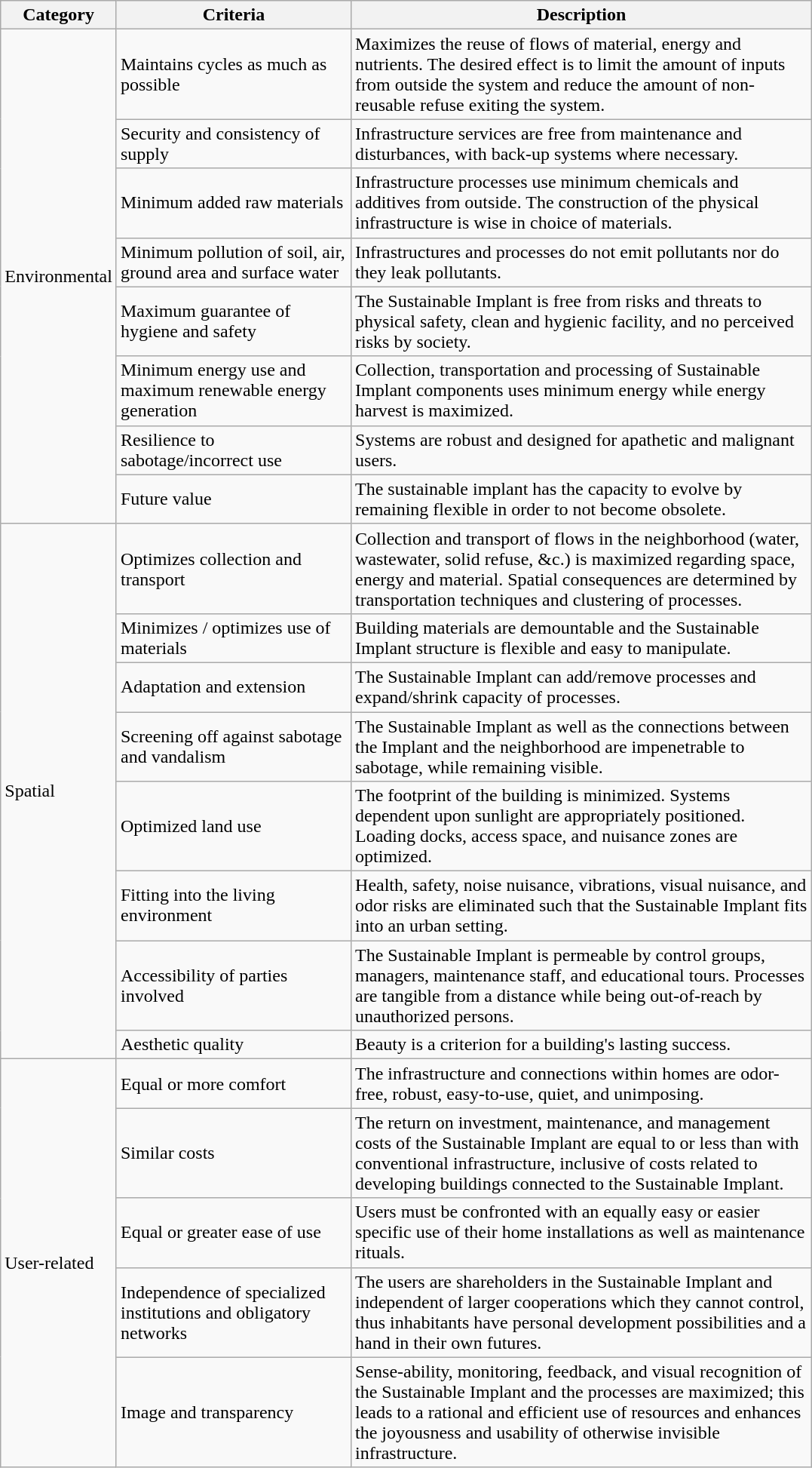<table class="wikitable">
<tr>
<th width="70">Category</th>
<th width="200">Criteria</th>
<th width="400">Description</th>
</tr>
<tr>
<td rowspan="8">Environmental</td>
<td>Maintains cycles as much as possible</td>
<td>Maximizes the reuse of flows of material, energy and nutrients. The desired effect is to limit the amount of inputs from outside the system and reduce the amount of non-reusable refuse exiting the system.</td>
</tr>
<tr>
<td>Security and consistency of supply</td>
<td>Infrastructure services are free from maintenance and disturbances, with back-up systems where necessary.</td>
</tr>
<tr>
<td>Minimum added raw materials</td>
<td>Infrastructure processes use minimum chemicals and additives from outside. The construction of the physical infrastructure is wise in choice of materials.</td>
</tr>
<tr>
<td>Minimum pollution of soil, air, ground area and surface water</td>
<td>Infrastructures and processes do not emit pollutants nor do they leak pollutants.</td>
</tr>
<tr>
<td>Maximum guarantee of hygiene and safety</td>
<td>The Sustainable Implant is free from risks and threats to physical safety, clean and hygienic facility, and no perceived risks by society.</td>
</tr>
<tr>
<td>Minimum energy use and maximum renewable energy generation</td>
<td>Collection, transportation and processing of Sustainable Implant components uses minimum energy while energy harvest is maximized.</td>
</tr>
<tr>
<td>Resilience to sabotage/incorrect use</td>
<td>Systems are robust and designed for apathetic and malignant users.</td>
</tr>
<tr>
<td>Future value</td>
<td>The sustainable implant has the capacity to evolve by remaining flexible in order to not become obsolete.</td>
</tr>
<tr>
<td rowspan="8">Spatial</td>
<td>Optimizes collection and transport</td>
<td>Collection and transport of flows in the neighborhood (water, wastewater, solid refuse, &c.) is maximized regarding space, energy and material. Spatial consequences are determined by transportation techniques and clustering of processes.</td>
</tr>
<tr>
<td>Minimizes / optimizes use of materials</td>
<td>Building materials are demountable and the Sustainable Implant structure is flexible and easy to manipulate.</td>
</tr>
<tr>
<td>Adaptation and extension</td>
<td>The Sustainable Implant can add/remove processes and expand/shrink capacity of processes.</td>
</tr>
<tr>
<td>Screening off against sabotage and vandalism</td>
<td>The Sustainable Implant as well as the connections between the Implant and the neighborhood are impenetrable to sabotage, while remaining visible.</td>
</tr>
<tr>
<td>Optimized land use</td>
<td>The footprint of the building is minimized. Systems dependent upon sunlight are appropriately positioned. Loading docks, access space, and nuisance zones are optimized.</td>
</tr>
<tr>
<td>Fitting into the living environment</td>
<td>Health, safety, noise nuisance, vibrations, visual nuisance, and odor risks are eliminated such that the Sustainable Implant fits into an urban setting.</td>
</tr>
<tr>
<td>Accessibility of parties involved</td>
<td>The Sustainable Implant is permeable by control groups, managers, maintenance staff, and educational tours. Processes are tangible from a distance while being out-of-reach by unauthorized persons.</td>
</tr>
<tr>
<td>Aesthetic quality</td>
<td>Beauty is a criterion for a building's lasting success.</td>
</tr>
<tr>
<td rowspan="5">User-related</td>
<td>Equal or more comfort</td>
<td>The infrastructure and connections within homes are odor-free, robust, easy-to-use, quiet, and unimposing.</td>
</tr>
<tr>
<td>Similar costs</td>
<td>The return on investment, maintenance, and management costs of the Sustainable Implant are equal to or less than with conventional infrastructure, inclusive of costs related to developing buildings connected to the Sustainable Implant.</td>
</tr>
<tr>
<td>Equal or greater ease of use</td>
<td>Users must be confronted with an equally easy or easier specific use of their home installations as well as maintenance rituals.</td>
</tr>
<tr>
<td>Independence of specialized institutions and obligatory networks</td>
<td>The users are shareholders in the Sustainable Implant and independent of larger cooperations which they cannot control, thus inhabitants have personal development possibilities and a hand in their own futures.</td>
</tr>
<tr>
<td>Image and transparency</td>
<td>Sense-ability, monitoring, feedback, and visual recognition of the Sustainable Implant and the processes are maximized; this leads to a rational and efficient use of resources and enhances the joyousness and usability of otherwise invisible infrastructure.</td>
</tr>
</table>
